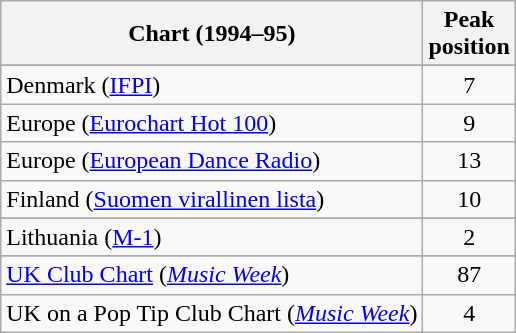<table class="wikitable sortable">
<tr>
<th>Chart (1994–95)</th>
<th>Peak<br>position</th>
</tr>
<tr>
</tr>
<tr>
</tr>
<tr>
<td align="left">Denmark (<a href='#'>IFPI</a>)</td>
<td align="center">7</td>
</tr>
<tr>
<td align="left">Europe (<a href='#'>Eurochart Hot 100</a>)</td>
<td align="center">9</td>
</tr>
<tr>
<td align="left">Europe (<a href='#'>European Dance Radio</a>)</td>
<td align="center">13</td>
</tr>
<tr>
<td align="left">Finland (<a href='#'>Suomen virallinen lista</a>)</td>
<td align="center">10</td>
</tr>
<tr>
</tr>
<tr>
<td align="left">Lithuania (<a href='#'>M-1</a>)</td>
<td align="center">2</td>
</tr>
<tr>
</tr>
<tr>
</tr>
<tr>
</tr>
<tr>
</tr>
<tr>
</tr>
<tr>
</tr>
<tr>
<td align="left"><a href='#'>UK Club Chart</a> (<em><a href='#'>Music Week</a></em>)</td>
<td align="center">87</td>
</tr>
<tr>
<td align="left">UK on a Pop Tip Club Chart (<em><a href='#'>Music Week</a></em>)</td>
<td align="center">4</td>
</tr>
</table>
